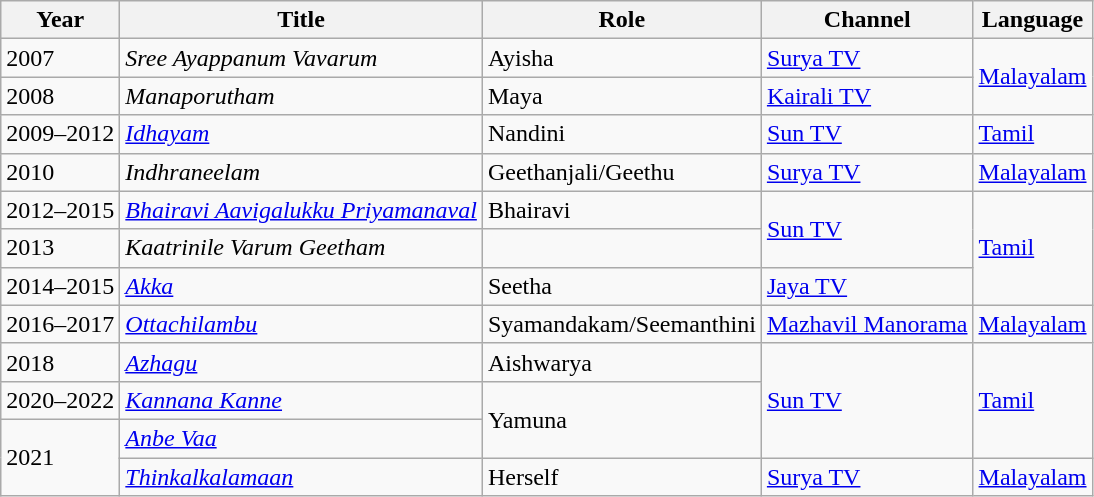<table class="wikitable sortable">
<tr>
<th scope="col">Year</th>
<th scope="col">Title</th>
<th scope="col">Role</th>
<th scope="col">Channel</th>
<th scope="col">Language</th>
</tr>
<tr>
<td>2007</td>
<td><em>Sree Ayappanum Vavarum</em></td>
<td>Ayisha</td>
<td><a href='#'>Surya TV</a></td>
<td rowspan=2><a href='#'>Malayalam</a></td>
</tr>
<tr>
<td>2008</td>
<td><em>Manaporutham</em></td>
<td>Maya</td>
<td><a href='#'>Kairali TV</a></td>
</tr>
<tr>
<td>2009–2012</td>
<td><em><a href='#'>Idhayam</a></em></td>
<td>Nandini</td>
<td><a href='#'>Sun TV</a></td>
<td><a href='#'>Tamil</a></td>
</tr>
<tr>
<td>2010</td>
<td><em>Indhraneelam</em></td>
<td>Geethanjali/Geethu</td>
<td><a href='#'>Surya TV</a></td>
<td><a href='#'>Malayalam</a></td>
</tr>
<tr>
<td>2012–2015</td>
<td><em><a href='#'>Bhairavi Aavigalukku Priyamanaval</a></em></td>
<td>Bhairavi</td>
<td rowspan=2><a href='#'>Sun TV</a></td>
<td rowspan=3><a href='#'>Tamil</a></td>
</tr>
<tr>
<td>2013</td>
<td><em>Kaatrinile Varum Geetham </em></td>
<td></td>
</tr>
<tr>
<td>2014–2015</td>
<td><em><a href='#'>Akka</a></em></td>
<td>Seetha</td>
<td><a href='#'>Jaya TV</a></td>
</tr>
<tr>
<td>2016–2017</td>
<td><em><a href='#'>Ottachilambu</a></em></td>
<td>Syamandakam/Seemanthini</td>
<td><a href='#'>Mazhavil Manorama</a></td>
<td><a href='#'>Malayalam</a></td>
</tr>
<tr>
<td>2018</td>
<td><em><a href='#'>Azhagu</a></em></td>
<td>Aishwarya</td>
<td rowspan=3><a href='#'>Sun TV</a></td>
<td rowspan=3><a href='#'>Tamil</a></td>
</tr>
<tr>
<td>2020–2022</td>
<td><em><a href='#'>Kannana Kanne</a></em></td>
<td rowspan=2>Yamuna</td>
</tr>
<tr>
<td rowspan=2>2021</td>
<td><em><a href='#'>Anbe Vaa</a></em></td>
</tr>
<tr>
<td><em><a href='#'>Thinkalkalamaan</a></em></td>
<td>Herself</td>
<td><a href='#'>Surya TV</a></td>
<td><a href='#'>Malayalam</a></td>
</tr>
</table>
